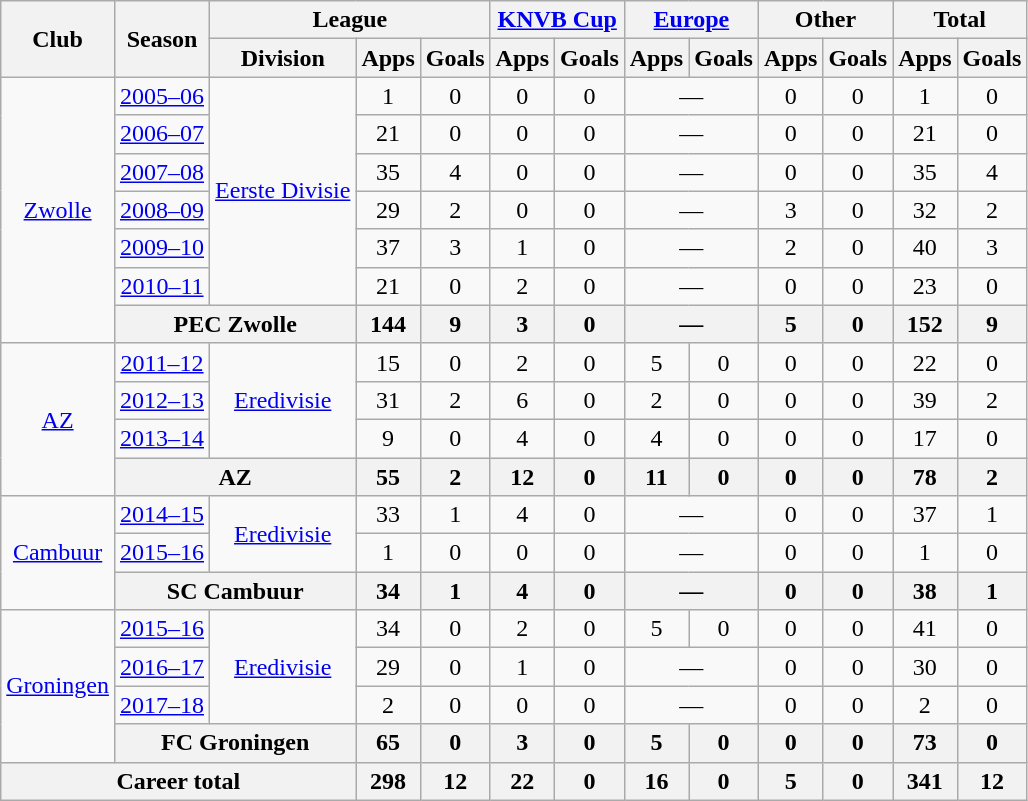<table class="wikitable" style="text-align:center">
<tr>
<th rowspan="2">Club</th>
<th rowspan="2">Season</th>
<th colspan="3">League</th>
<th colspan="2"><a href='#'>KNVB Cup</a></th>
<th colspan="2"><a href='#'>Europe</a></th>
<th colspan="2">Other</th>
<th colspan="2">Total</th>
</tr>
<tr>
<th>Division</th>
<th>Apps</th>
<th>Goals</th>
<th>Apps</th>
<th>Goals</th>
<th>Apps</th>
<th>Goals</th>
<th>Apps</th>
<th>Goals</th>
<th>Apps</th>
<th>Goals</th>
</tr>
<tr>
<td rowspan="7"><a href='#'>Zwolle</a></td>
<td><a href='#'>2005–06</a></td>
<td rowspan="6"><a href='#'>Eerste Divisie</a></td>
<td>1</td>
<td>0</td>
<td>0</td>
<td>0</td>
<td colspan="2">—</td>
<td>0</td>
<td>0</td>
<td>1</td>
<td>0</td>
</tr>
<tr>
<td><a href='#'>2006–07</a></td>
<td>21</td>
<td>0</td>
<td>0</td>
<td>0</td>
<td colspan="2">—</td>
<td>0</td>
<td>0</td>
<td>21</td>
<td>0</td>
</tr>
<tr>
<td><a href='#'>2007–08</a></td>
<td>35</td>
<td>4</td>
<td>0</td>
<td>0</td>
<td colspan="2">—</td>
<td>0</td>
<td>0</td>
<td>35</td>
<td>4</td>
</tr>
<tr>
<td><a href='#'>2008–09</a></td>
<td>29</td>
<td>2</td>
<td>0</td>
<td>0</td>
<td colspan="2">—</td>
<td>3</td>
<td>0</td>
<td>32</td>
<td>2</td>
</tr>
<tr>
<td><a href='#'>2009–10</a></td>
<td>37</td>
<td>3</td>
<td>1</td>
<td>0</td>
<td colspan="2">—</td>
<td>2</td>
<td>0</td>
<td>40</td>
<td>3</td>
</tr>
<tr>
<td><a href='#'>2010–11</a></td>
<td>21</td>
<td>0</td>
<td>2</td>
<td>0</td>
<td colspan="2">—</td>
<td>0</td>
<td>0</td>
<td>23</td>
<td>0</td>
</tr>
<tr>
<th colspan="2">PEC Zwolle</th>
<th>144</th>
<th>9</th>
<th>3</th>
<th>0</th>
<th colspan="2">—</th>
<th>5</th>
<th>0</th>
<th>152</th>
<th>9</th>
</tr>
<tr>
<td rowspan="4"><a href='#'>AZ</a></td>
<td><a href='#'>2011–12</a></td>
<td rowspan="3"><a href='#'>Eredivisie</a></td>
<td>15</td>
<td>0</td>
<td>2</td>
<td>0</td>
<td>5</td>
<td>0</td>
<td>0</td>
<td>0</td>
<td>22</td>
<td>0</td>
</tr>
<tr>
<td><a href='#'>2012–13</a></td>
<td>31</td>
<td>2</td>
<td>6</td>
<td>0</td>
<td>2</td>
<td>0</td>
<td>0</td>
<td>0</td>
<td>39</td>
<td>2</td>
</tr>
<tr>
<td><a href='#'>2013–14</a></td>
<td>9</td>
<td>0</td>
<td>4</td>
<td>0</td>
<td>4</td>
<td>0</td>
<td>0</td>
<td>0</td>
<td>17</td>
<td>0</td>
</tr>
<tr>
<th colspan="2">AZ</th>
<th>55</th>
<th>2</th>
<th>12</th>
<th>0</th>
<th>11</th>
<th>0</th>
<th>0</th>
<th>0</th>
<th>78</th>
<th>2</th>
</tr>
<tr>
<td rowspan="3"><a href='#'>Cambuur</a></td>
<td><a href='#'>2014–15</a></td>
<td rowspan="2"><a href='#'>Eredivisie</a></td>
<td>33</td>
<td>1</td>
<td>4</td>
<td>0</td>
<td colspan="2">—</td>
<td>0</td>
<td>0</td>
<td>37</td>
<td>1</td>
</tr>
<tr>
<td><a href='#'>2015–16</a></td>
<td>1</td>
<td>0</td>
<td>0</td>
<td>0</td>
<td colspan="2">—</td>
<td>0</td>
<td>0</td>
<td>1</td>
<td>0</td>
</tr>
<tr>
<th colspan="2">SC Cambuur</th>
<th>34</th>
<th>1</th>
<th>4</th>
<th>0</th>
<th colspan="2">—</th>
<th>0</th>
<th>0</th>
<th>38</th>
<th>1</th>
</tr>
<tr>
<td rowspan="4"><a href='#'>Groningen</a></td>
<td><a href='#'>2015–16</a></td>
<td rowspan="3"><a href='#'>Eredivisie</a></td>
<td>34</td>
<td>0</td>
<td>2</td>
<td>0</td>
<td>5</td>
<td>0</td>
<td>0</td>
<td>0</td>
<td>41</td>
<td>0</td>
</tr>
<tr>
<td><a href='#'>2016–17</a></td>
<td>29</td>
<td>0</td>
<td>1</td>
<td>0</td>
<td colspan="2">—</td>
<td>0</td>
<td>0</td>
<td>30</td>
<td>0</td>
</tr>
<tr>
<td><a href='#'>2017–18</a></td>
<td>2</td>
<td>0</td>
<td>0</td>
<td>0</td>
<td colspan="2">—</td>
<td>0</td>
<td>0</td>
<td>2</td>
<td>0</td>
</tr>
<tr>
<th colspan="2">FC Groningen</th>
<th>65</th>
<th>0</th>
<th>3</th>
<th>0</th>
<th>5</th>
<th>0</th>
<th>0</th>
<th>0</th>
<th>73</th>
<th>0</th>
</tr>
<tr>
<th colspan="3">Career total</th>
<th>298</th>
<th>12</th>
<th>22</th>
<th>0</th>
<th>16</th>
<th>0</th>
<th>5</th>
<th>0</th>
<th>341</th>
<th>12</th>
</tr>
</table>
